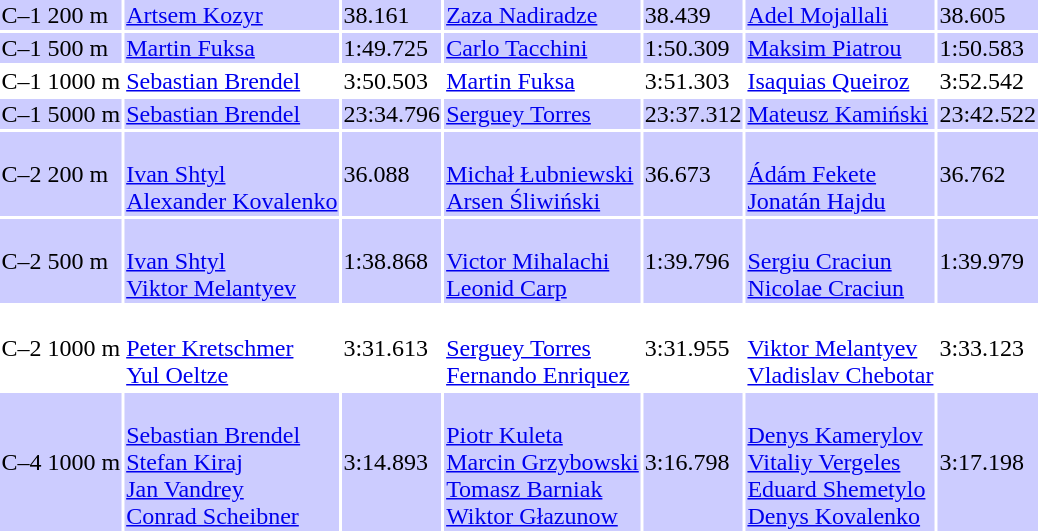<table>
<tr bgcolor=ccccff>
<td>C–1 200 m<br></td>
<td><a href='#'>Artsem Kozyr</a><br></td>
<td>38.161</td>
<td><a href='#'>Zaza Nadiradze</a><br></td>
<td>38.439</td>
<td><a href='#'>Adel Mojallali</a><br></td>
<td>38.605</td>
</tr>
<tr bgcolor=ccccff>
<td>C–1 500 m<br></td>
<td><a href='#'>Martin Fuksa</a><br></td>
<td>1:49.725</td>
<td><a href='#'>Carlo Tacchini</a><br></td>
<td>1:50.309</td>
<td><a href='#'>Maksim Piatrou</a><br></td>
<td>1:50.583</td>
</tr>
<tr>
<td>C–1 1000 m<br></td>
<td><a href='#'>Sebastian Brendel</a><br></td>
<td>3:50.503</td>
<td><a href='#'>Martin Fuksa</a><br></td>
<td>3:51.303</td>
<td><a href='#'>Isaquias Queiroz</a><br></td>
<td>3:52.542</td>
</tr>
<tr bgcolor=ccccff>
<td>C–1 5000 m<br></td>
<td><a href='#'>Sebastian Brendel</a><br></td>
<td>23:34.796</td>
<td><a href='#'>Serguey Torres</a><br></td>
<td>23:37.312</td>
<td><a href='#'>Mateusz Kamiński</a><br></td>
<td>23:42.522</td>
</tr>
<tr bgcolor=ccccff>
<td>C–2 200 m<br></td>
<td><br><a href='#'>Ivan Shtyl</a><br><a href='#'>Alexander Kovalenko</a></td>
<td>36.088</td>
<td><br><a href='#'>Michał Łubniewski</a><br><a href='#'>Arsen Śliwiński</a></td>
<td>36.673</td>
<td><br><a href='#'>Ádám Fekete</a><br><a href='#'>Jonatán Hajdu</a></td>
<td>36.762</td>
</tr>
<tr bgcolor=ccccff>
<td>C–2 500 m<br></td>
<td><br><a href='#'>Ivan Shtyl</a><br><a href='#'>Viktor Melantyev</a></td>
<td>1:38.868</td>
<td><br><a href='#'>Victor Mihalachi</a><br><a href='#'>Leonid Carp</a></td>
<td>1:39.796</td>
<td><br><a href='#'>Sergiu Craciun</a><br><a href='#'>Nicolae Craciun</a></td>
<td>1:39.979</td>
</tr>
<tr>
<td>C–2 1000 m<br></td>
<td><br><a href='#'>Peter Kretschmer</a><br><a href='#'>Yul Oeltze</a></td>
<td>3:31.613</td>
<td><br><a href='#'>Serguey Torres</a><br><a href='#'>Fernando Enriquez</a></td>
<td>3:31.955</td>
<td><br><a href='#'>Viktor Melantyev</a><br><a href='#'>Vladislav Chebotar</a></td>
<td>3:33.123</td>
</tr>
<tr bgcolor=ccccff>
<td>C–4 1000 m<br></td>
<td><br><a href='#'>Sebastian Brendel</a><br><a href='#'>Stefan Kiraj</a><br><a href='#'>Jan Vandrey</a><br><a href='#'>Conrad Scheibner</a></td>
<td>3:14.893</td>
<td><br><a href='#'>Piotr Kuleta</a><br><a href='#'>Marcin Grzybowski</a><br><a href='#'>Tomasz Barniak</a><br><a href='#'>Wiktor Głazunow</a></td>
<td>3:16.798</td>
<td><br><a href='#'>Denys Kamerylov</a><br><a href='#'>Vitaliy Vergeles</a><br><a href='#'>Eduard Shemetylo</a><br><a href='#'>Denys Kovalenko</a></td>
<td>3:17.198</td>
</tr>
</table>
